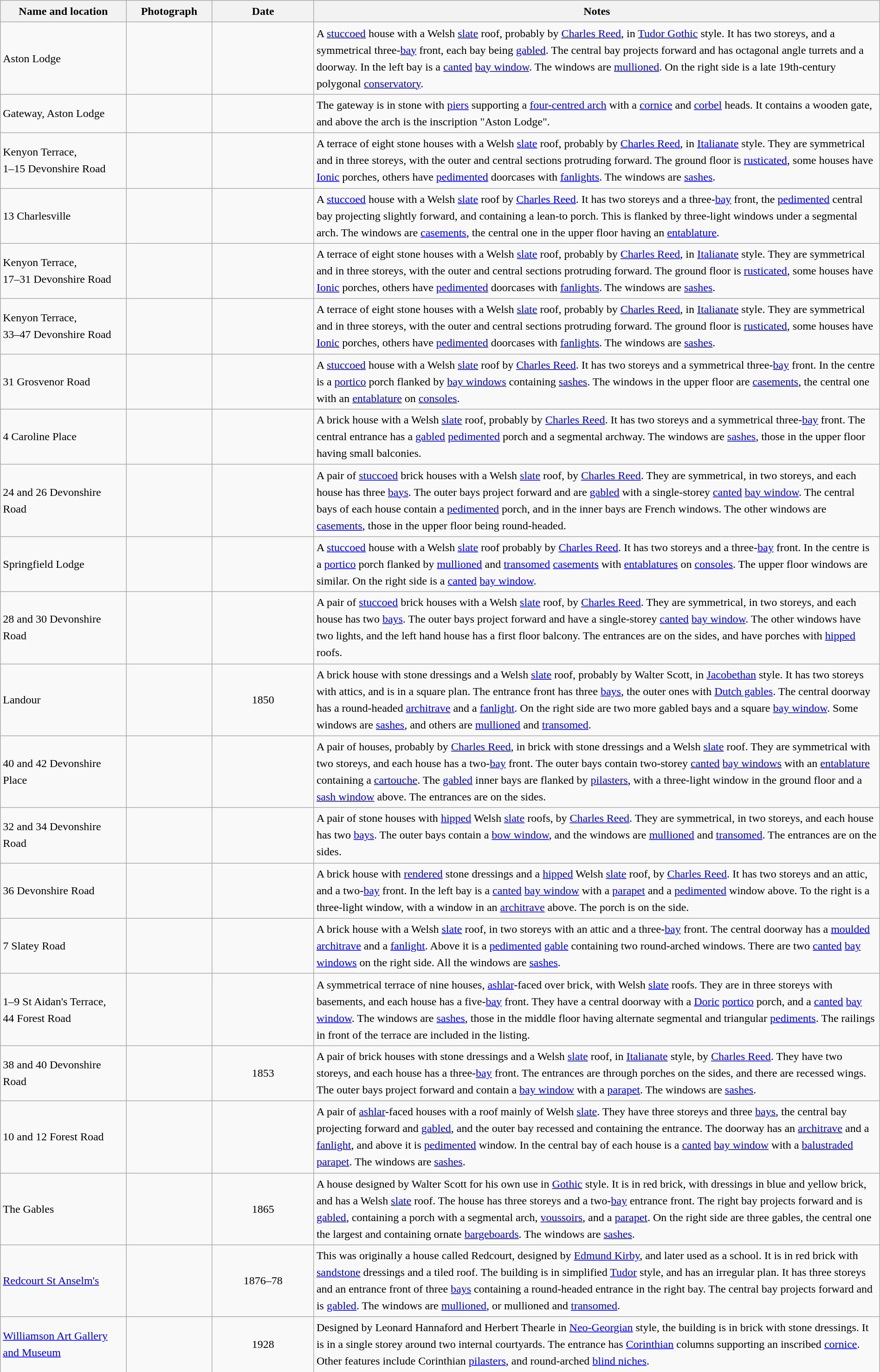<table class="wikitable sortable plainrowheaders" style="width:100%;border:0px;text-align:left;line-height:150%;">
<tr>
<th scope="col"  style="width:150px">Name and location</th>
<th scope="col"  style="width:100px" class="unsortable">Photograph</th>
<th scope="col"  style="width:120px">Date</th>
<th scope="col"  style="width:700px" class="unsortable">Notes</th>
</tr>
<tr>
<td>Aston Lodge<br><small></small></td>
<td></td>
<td align="center"></td>
<td>A <a href='#'>stuccoed</a> house with a Welsh <a href='#'>slate</a> roof, probably by <a href='#'>Charles Reed</a>, in <a href='#'>Tudor Gothic</a> style.  It has two storeys, and a symmetrical three-<a href='#'>bay</a> front, each bay being <a href='#'>gabled</a>.  The central bay projects forward and has octagonal angle turrets and a doorway.  In the left bay is a <a href='#'>canted</a> <a href='#'>bay window</a>.  The windows are <a href='#'>mullioned</a>.  On the right side is a late 19th-century polygonal <a href='#'>conservatory</a>.</td>
</tr>
<tr>
<td>Gateway, Aston Lodge<br><small></small></td>
<td></td>
<td align="center"></td>
<td>The gateway is in stone with <a href='#'>piers</a> supporting a <a href='#'>four-centred arch</a> with a <a href='#'>cornice</a> and <a href='#'>corbel</a> heads.  It contains a wooden gate, and above the arch is the inscription "Aston Lodge".</td>
</tr>
<tr>
<td>Kenyon Terrace,<br>1–15 Devonshire Road<br><small></small></td>
<td></td>
<td align="center"></td>
<td>A terrace of eight stone houses with a Welsh <a href='#'>slate</a> roof, probably by <a href='#'>Charles Reed</a>, in <a href='#'>Italianate</a> style.  They are symmetrical and in three storeys, with the outer and central sections protruding forward.  The ground floor is <a href='#'>rusticated</a>, some houses have <a href='#'>Ionic</a> porches, others have <a href='#'>pedimented</a> doorcases with <a href='#'>fanlights</a>.  The windows are <a href='#'>sashes</a>.</td>
</tr>
<tr>
<td>13 Charlesville<br><small></small></td>
<td></td>
<td align="center"></td>
<td>A <a href='#'>stuccoed</a> house with a Welsh <a href='#'>slate</a> roof by <a href='#'>Charles Reed</a>.  It has two storeys and a three-<a href='#'>bay</a> front, the <a href='#'>pedimented</a> central bay projecting slightly forward, and containing a lean-to porch.  This is flanked by three-light windows under a segmental arch.  The windows are <a href='#'>casements</a>, the central one in the upper floor having an <a href='#'>entablature</a>.</td>
</tr>
<tr>
<td>Kenyon Terrace,<br>17–31 Devonshire Road<br><small></small></td>
<td></td>
<td align="center"></td>
<td>A terrace of eight stone houses with a Welsh <a href='#'>slate</a> roof, probably by <a href='#'>Charles Reed</a>, in <a href='#'>Italianate</a> style.  They are symmetrical and in three storeys, with the outer and central sections protruding forward.  The ground floor is <a href='#'>rusticated</a>, some houses have <a href='#'>Ionic</a> porches, others have <a href='#'>pedimented</a> doorcases with <a href='#'>fanlights</a>.  The windows are <a href='#'>sashes</a>.</td>
</tr>
<tr>
<td>Kenyon Terrace,<br>33–47 Devonshire Road<br><small></small></td>
<td></td>
<td align="center"></td>
<td>A terrace of eight stone houses with a Welsh <a href='#'>slate</a> roof, probably by <a href='#'>Charles Reed</a>, in <a href='#'>Italianate</a> style.  They are symmetrical and in three storeys, with the outer and central sections protruding forward.  The ground floor is <a href='#'>rusticated</a>, some houses have <a href='#'>Ionic</a> porches, others have <a href='#'>pedimented</a> doorcases with <a href='#'>fanlights</a>.  The windows are <a href='#'>sashes</a>.</td>
</tr>
<tr>
<td>31 Grosvenor Road<br><small></small></td>
<td></td>
<td align="center"></td>
<td>A <a href='#'>stuccoed</a> house with a Welsh <a href='#'>slate</a> roof by <a href='#'>Charles Reed</a>.  It has two storeys and a symmetrical three-<a href='#'>bay</a> front.  In the centre is a <a href='#'>portico</a> porch flanked by <a href='#'>bay windows</a> containing <a href='#'>sashes</a>.  The windows in the upper floor are <a href='#'>casements</a>, the central one with an <a href='#'>entablature</a> on <a href='#'>consoles</a>.</td>
</tr>
<tr>
<td>4 Caroline Place<br><small></small></td>
<td></td>
<td align="center"></td>
<td>A brick house with a Welsh <a href='#'>slate</a> roof, probably by <a href='#'>Charles Reed</a>.  It has two storeys and a symmetrical three-<a href='#'>bay</a> front.  The central entrance has a <a href='#'>gabled</a> <a href='#'>pedimented</a> porch and a segmental archway.  The windows are <a href='#'>sashes</a>, those in the upper floor having small balconies.</td>
</tr>
<tr>
<td>24 and 26 Devonshire Road<br><small></small></td>
<td></td>
<td align="center"></td>
<td>A pair of <a href='#'>stuccoed</a> brick houses with a Welsh <a href='#'>slate</a> roof, by <a href='#'>Charles Reed</a>.  They are symmetrical, in two storeys, and each house has three <a href='#'>bays</a>.  The outer bays project forward and are <a href='#'>gabled</a> with a single-storey <a href='#'>canted</a> <a href='#'>bay window</a>.  The central bays of each house contain a <a href='#'>pedimented</a> porch, and in the inner bays are French windows.  The other windows are <a href='#'>casements</a>, those in the upper floor being round-headed.</td>
</tr>
<tr>
<td>Springfield Lodge<br><small></small></td>
<td></td>
<td align="center"></td>
<td>A <a href='#'>stuccoed</a> house with a Welsh <a href='#'>slate</a> roof probably by <a href='#'>Charles Reed</a>.  It has two storeys and a three-<a href='#'>bay</a> front.  In the centre is a <a href='#'>portico</a> porch flanked by <a href='#'>mullioned</a> and <a href='#'>transomed</a> <a href='#'>casements</a> with <a href='#'>entablatures</a> on <a href='#'>consoles</a>.  The upper floor windows are similar.  On the right side is a <a href='#'>canted</a> <a href='#'>bay window</a>.</td>
</tr>
<tr>
<td>28 and 30 Devonshire Road<br><small></small></td>
<td></td>
<td align="center"></td>
<td>A pair of <a href='#'>stuccoed</a> brick houses with a Welsh <a href='#'>slate</a> roof, by <a href='#'>Charles Reed</a>.  They are symmetrical, in two storeys, and each house has two <a href='#'>bays</a>.  The outer bays project forward and have a single-storey <a href='#'>canted</a> <a href='#'>bay window</a>.  The other windows have two lights, and the left hand house has a first floor balcony.  The entrances are on the sides, and have porches with <a href='#'>hipped</a> roofs.</td>
</tr>
<tr>
<td>Landour<br><small></small></td>
<td></td>
<td align="center">1850</td>
<td>A brick house with stone dressings and a Welsh <a href='#'>slate</a> roof, probably by Walter Scott, in <a href='#'>Jacobethan</a> style. It has two storeys with attics, and is in a square plan.  The entrance front has three <a href='#'>bays</a>, the outer ones with <a href='#'>Dutch gables</a>.  The central doorway has a round-headed <a href='#'>architrave</a> and a <a href='#'>fanlight</a>.  On the right side are two more gabled bays and a square <a href='#'>bay window</a>.  Some windows are <a href='#'>sashes</a>, and others are <a href='#'>mullioned</a> and <a href='#'>transomed</a>.</td>
</tr>
<tr>
<td>40 and 42 Devonshire Place<br><small></small></td>
<td></td>
<td align="center"></td>
<td>A pair of houses, probably by <a href='#'>Charles Reed</a>, in brick with stone dressings and a Welsh <a href='#'>slate</a> roof.  They are symmetrical with two storeys, and each house has a two-<a href='#'>bay</a> front.  The outer bays contain two-storey <a href='#'>canted</a> <a href='#'>bay windows</a> with an <a href='#'>entablature</a> containing a <a href='#'>cartouche</a>.  The <a href='#'>gabled</a> inner bays are flanked by <a href='#'>pilasters</a>, with a three-light window in the ground floor and a <a href='#'>sash window</a> above.  The entrances are on the sides.</td>
</tr>
<tr>
<td>32 and 34 Devonshire Road<br><small></small></td>
<td></td>
<td align="center"></td>
<td>A pair of stone houses with <a href='#'>hipped</a> Welsh <a href='#'>slate</a> roofs, by <a href='#'>Charles Reed</a>.  They are symmetrical, in two storeys, and each house has two <a href='#'>bays</a>.  The outer bays contain a <a href='#'>bow window</a>, and the windows are <a href='#'>mullioned</a> and <a href='#'>transomed</a>.  The entrances are on the sides.</td>
</tr>
<tr>
<td>36 Devonshire Road<br><small></small></td>
<td></td>
<td align="center"></td>
<td>A brick house with <a href='#'>rendered</a> stone dressings and a <a href='#'>hipped</a> Welsh <a href='#'>slate</a> roof, by <a href='#'>Charles Reed</a>.  It has two storeys and an attic, and a two-<a href='#'>bay</a> front.  In the left bay is a <a href='#'>canted</a> <a href='#'>bay window</a> with a <a href='#'>parapet</a> and a <a href='#'>pedimented</a> window above.  To the right is a three-light window, with a window in an <a href='#'>architrave</a> above.  The porch is on the side.</td>
</tr>
<tr>
<td>7 Slatey Road<br><small></small></td>
<td></td>
<td align="center"></td>
<td>A brick house with a Welsh <a href='#'>slate</a> roof, in two storeys with an attic and a three-<a href='#'>bay</a> front.  The central doorway has a <a href='#'>moulded</a> <a href='#'>architrave</a> and a <a href='#'>fanlight</a>.  Above it is a <a href='#'>pedimented</a> <a href='#'>gable</a> containing two round-arched windows.  There are two <a href='#'>canted</a> <a href='#'>bay windows</a> on the right side.  All the windows are <a href='#'>sashes</a>.</td>
</tr>
<tr>
<td>1–9 St Aidan's Terrace,<br>44 Forest Road<br><small></small></td>
<td></td>
<td align="center"></td>
<td>A symmetrical terrace of nine houses, <a href='#'>ashlar</a>-faced over brick, with Welsh <a href='#'>slate</a> roofs.  They are in three storeys with basements, and each house has a five-<a href='#'>bay</a> front.  They have a central doorway with a <a href='#'>Doric</a> <a href='#'>portico</a> porch, and a <a href='#'>canted</a> <a href='#'>bay window</a>.  The windows are <a href='#'>sashes</a>, those in the middle floor having alternate segmental and triangular <a href='#'>pediments</a>.  The railings in front of the terrace are included in the listing.</td>
</tr>
<tr>
<td>38 and 40 Devonshire Road<br><small></small></td>
<td></td>
<td align="center">1853</td>
<td>A pair of brick houses with stone dressings and a  Welsh <a href='#'>slate</a> roof, in <a href='#'>Italianate</a> style, by <a href='#'>Charles Reed</a>.  They have two storeys, and each house has a three-<a href='#'>bay</a> front.  The entrances are through porches on the sides, and there are recessed wings.  The outer bays project forward and contain a <a href='#'>bay window</a> with a <a href='#'>parapet</a>.  The windows are <a href='#'>sashes</a>.</td>
</tr>
<tr>
<td>10 and 12 Forest Road<br><small></small></td>
<td></td>
<td align="center"></td>
<td>A pair of <a href='#'>ashlar</a>-faced houses with a roof mainly of Welsh <a href='#'>slate</a>.  They have three storeys and three <a href='#'>bays</a>, the central bay projecting forward and <a href='#'>gabled</a>, and the outer bay recessed and containing the entrance.  The doorway has an <a href='#'>architrave</a> and a <a href='#'>fanlight</a>, and above it is <a href='#'>pedimented</a> window.  In the central bay of each house is a <a href='#'>canted</a> <a href='#'>bay window</a> with a <a href='#'>balustraded</a> <a href='#'>parapet</a>.  The windows are <a href='#'>sashes</a>.</td>
</tr>
<tr>
<td>The Gables<br><small></small></td>
<td></td>
<td align="center">1865</td>
<td>A house designed by Walter Scott for his own use in <a href='#'>Gothic</a> style.  It is in red brick, with dressings in blue and yellow brick, and has a Welsh <a href='#'>slate</a> roof.  The house has three storeys and a two-<a href='#'>bay</a> entrance front.  The right bay projects forward and is <a href='#'>gabled</a>, containing a porch with a segmental arch, <a href='#'>voussoirs</a>, and a <a href='#'>parapet</a>.  On the right side are three gables, the central one the largest and containing ornate <a href='#'>bargeboards</a>.  The windows are <a href='#'>sashes</a>.</td>
</tr>
<tr>
<td><a href='#'>Redcourt St Anselm's</a><br><small></small></td>
<td></td>
<td align="center">1876–78</td>
<td>This was originally a house called Redcourt, designed by <a href='#'>Edmund Kirby</a>, and later used as a school.  It is in red brick with <a href='#'>sandstone</a> dressings and a tiled roof.  The building is in simplified <a href='#'>Tudor</a> style, and has an irregular plan.  It has three storeys and an entrance front of three <a href='#'>bays</a> containing a round-headed entrance in the right bay.  The central bay projects forward and is <a href='#'>gabled</a>.  The windows are <a href='#'>mullioned</a>, or mullioned and <a href='#'>transomed</a>.</td>
</tr>
<tr>
<td><a href='#'>Williamson Art Gallery and Museum</a><br><small></small></td>
<td></td>
<td align="center">1928</td>
<td>Designed by Leonard Hannaford and Herbert Thearle in <a href='#'>Neo-Georgian</a> style, the building is in brick with stone dressings.  It is in a single storey around two internal courtyards.  The entrance has <a href='#'>Corinthian</a> columns supporting an inscribed <a href='#'>cornice</a>.  Other features include Corinthian <a href='#'>pilasters</a>, and round-arched <a href='#'>blind niches</a>.</td>
</tr>
<tr>
</tr>
</table>
